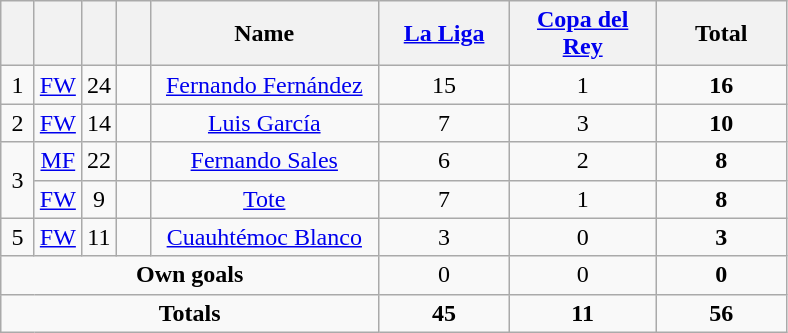<table class="wikitable" style="text-align:center">
<tr>
<th width=15></th>
<th width=15></th>
<th width=15></th>
<th width=15></th>
<th width=145>Name</th>
<th width=80><strong><a href='#'>La Liga</a></strong></th>
<th width=90><strong><a href='#'>Copa del Rey</a></strong></th>
<th width=80>Total</th>
</tr>
<tr>
<td rowspan=1>1</td>
<td align=center><a href='#'>FW</a></td>
<td align=center>24</td>
<td></td>
<td><a href='#'>Fernando Fernández</a></td>
<td>15</td>
<td>1</td>
<td><strong>16</strong></td>
</tr>
<tr>
<td rowspan=1>2</td>
<td align=center><a href='#'>FW</a></td>
<td align=center>14</td>
<td></td>
<td><a href='#'>Luis García</a></td>
<td>7</td>
<td>3</td>
<td><strong>10</strong></td>
</tr>
<tr>
<td rowspan=2>3</td>
<td align=center><a href='#'>MF</a></td>
<td align=center>22</td>
<td></td>
<td><a href='#'>Fernando Sales</a></td>
<td>6</td>
<td>2</td>
<td><strong>8</strong></td>
</tr>
<tr>
<td align=center><a href='#'>FW</a></td>
<td align=center>9</td>
<td></td>
<td><a href='#'>Tote</a></td>
<td>7</td>
<td>1</td>
<td><strong>8</strong></td>
</tr>
<tr>
<td rowspan=1>5</td>
<td align=center><a href='#'>FW</a></td>
<td align=center>11</td>
<td></td>
<td><a href='#'>Cuauhtémoc Blanco</a></td>
<td>3</td>
<td>0</td>
<td><strong>3</strong></td>
</tr>
<tr>
<td colspan=5><strong>Own goals</strong></td>
<td>0</td>
<td>0</td>
<td><strong>0</strong></td>
</tr>
<tr>
<td colspan=5><strong>Totals</strong></td>
<td><strong>45</strong></td>
<td><strong>11</strong></td>
<td><strong>56</strong></td>
</tr>
</table>
